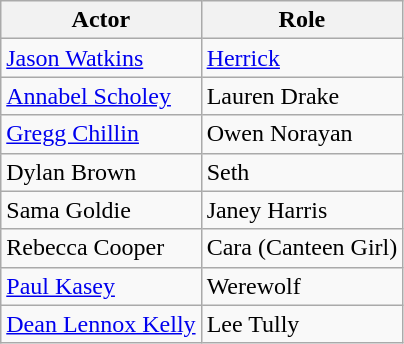<table class="wikitable">
<tr>
<th>Actor</th>
<th>Role</th>
</tr>
<tr>
<td><a href='#'>Jason Watkins</a></td>
<td><a href='#'>Herrick</a></td>
</tr>
<tr>
<td><a href='#'>Annabel Scholey</a></td>
<td>Lauren Drake</td>
</tr>
<tr>
<td><a href='#'>Gregg Chillin</a></td>
<td>Owen Norayan</td>
</tr>
<tr>
<td>Dylan Brown</td>
<td>Seth</td>
</tr>
<tr>
<td>Sama Goldie</td>
<td>Janey Harris</td>
</tr>
<tr>
<td>Rebecca Cooper</td>
<td>Cara (Canteen Girl)</td>
</tr>
<tr>
<td><a href='#'>Paul Kasey</a></td>
<td>Werewolf</td>
</tr>
<tr>
<td><a href='#'>Dean Lennox Kelly</a></td>
<td>Lee Tully</td>
</tr>
</table>
